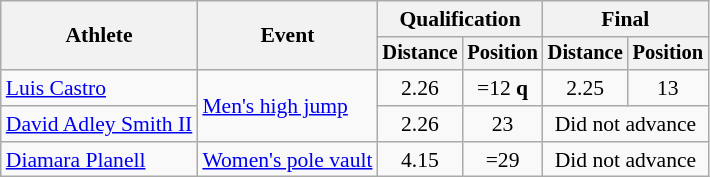<table class=wikitable style="font-size:90%">
<tr>
<th rowspan="2">Athlete</th>
<th rowspan="2">Event</th>
<th colspan="2">Qualification</th>
<th colspan="2">Final</th>
</tr>
<tr style="font-size:95%">
<th>Distance</th>
<th>Position</th>
<th>Distance</th>
<th>Position</th>
</tr>
<tr align=center>
<td align=left><a href='#'>Luis Castro</a></td>
<td align=left rowspan=2><a href='#'>Men's high jump</a></td>
<td>2.26</td>
<td>=12 <strong>q</strong></td>
<td>2.25</td>
<td>13</td>
</tr>
<tr align=center>
<td align=left><a href='#'>David Adley Smith II</a></td>
<td>2.26</td>
<td>23</td>
<td colspan=2>Did not advance</td>
</tr>
<tr align=center>
<td align=left><a href='#'>Diamara Planell</a></td>
<td align=left><a href='#'>Women's pole vault</a></td>
<td>4.15</td>
<td>=29</td>
<td colspan=2>Did not advance</td>
</tr>
</table>
